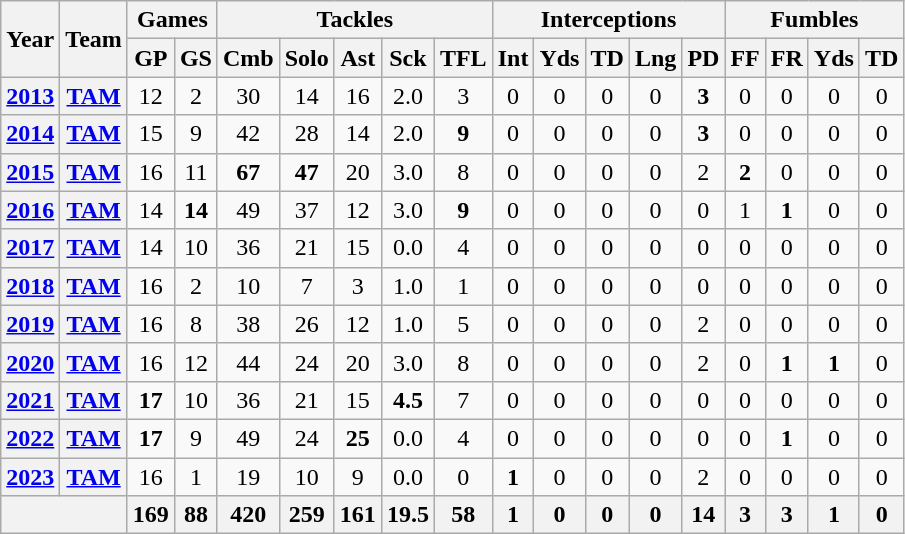<table class="wikitable" style="text-align:center">
<tr>
<th rowspan="2">Year</th>
<th rowspan="2">Team</th>
<th colspan="2">Games</th>
<th colspan="5">Tackles</th>
<th colspan="5">Interceptions</th>
<th colspan="4">Fumbles</th>
</tr>
<tr>
<th>GP</th>
<th>GS</th>
<th>Cmb</th>
<th>Solo</th>
<th>Ast</th>
<th>Sck</th>
<th>TFL</th>
<th>Int</th>
<th>Yds</th>
<th>TD</th>
<th>Lng</th>
<th>PD</th>
<th>FF</th>
<th>FR</th>
<th>Yds</th>
<th>TD</th>
</tr>
<tr>
<th><a href='#'>2013</a></th>
<th><a href='#'>TAM</a></th>
<td>12</td>
<td>2</td>
<td>30</td>
<td>14</td>
<td>16</td>
<td>2.0</td>
<td>3</td>
<td>0</td>
<td>0</td>
<td>0</td>
<td>0</td>
<td><strong>3</strong></td>
<td>0</td>
<td>0</td>
<td>0</td>
<td>0</td>
</tr>
<tr>
<th><a href='#'>2014</a></th>
<th><a href='#'>TAM</a></th>
<td>15</td>
<td>9</td>
<td>42</td>
<td>28</td>
<td>14</td>
<td>2.0</td>
<td><strong>9</strong></td>
<td>0</td>
<td>0</td>
<td>0</td>
<td>0</td>
<td><strong>3</strong></td>
<td>0</td>
<td>0</td>
<td>0</td>
<td>0</td>
</tr>
<tr>
<th><a href='#'>2015</a></th>
<th><a href='#'>TAM</a></th>
<td>16</td>
<td>11</td>
<td><strong>67</strong></td>
<td><strong>47</strong></td>
<td>20</td>
<td>3.0</td>
<td>8</td>
<td>0</td>
<td>0</td>
<td>0</td>
<td>0</td>
<td>2</td>
<td><strong>2</strong></td>
<td>0</td>
<td>0</td>
<td>0</td>
</tr>
<tr>
<th><a href='#'>2016</a></th>
<th><a href='#'>TAM</a></th>
<td>14</td>
<td><strong>14</strong></td>
<td>49</td>
<td>37</td>
<td>12</td>
<td>3.0</td>
<td><strong>9</strong></td>
<td>0</td>
<td>0</td>
<td>0</td>
<td>0</td>
<td>0</td>
<td>1</td>
<td><strong>1</strong></td>
<td>0</td>
<td>0</td>
</tr>
<tr>
<th><a href='#'>2017</a></th>
<th><a href='#'>TAM</a></th>
<td>14</td>
<td>10</td>
<td>36</td>
<td>21</td>
<td>15</td>
<td>0.0</td>
<td>4</td>
<td>0</td>
<td>0</td>
<td>0</td>
<td>0</td>
<td>0</td>
<td>0</td>
<td>0</td>
<td>0</td>
<td>0</td>
</tr>
<tr>
<th><a href='#'>2018</a></th>
<th><a href='#'>TAM</a></th>
<td>16</td>
<td>2</td>
<td>10</td>
<td>7</td>
<td>3</td>
<td>1.0</td>
<td>1</td>
<td>0</td>
<td>0</td>
<td>0</td>
<td>0</td>
<td>0</td>
<td>0</td>
<td>0</td>
<td>0</td>
<td>0</td>
</tr>
<tr>
<th><a href='#'>2019</a></th>
<th><a href='#'>TAM</a></th>
<td>16</td>
<td>8</td>
<td>38</td>
<td>26</td>
<td>12</td>
<td>1.0</td>
<td>5</td>
<td>0</td>
<td>0</td>
<td>0</td>
<td>0</td>
<td>2</td>
<td>0</td>
<td>0</td>
<td>0</td>
<td>0</td>
</tr>
<tr>
<th><a href='#'>2020</a></th>
<th><a href='#'>TAM</a></th>
<td>16</td>
<td>12</td>
<td>44</td>
<td>24</td>
<td>20</td>
<td>3.0</td>
<td>8</td>
<td>0</td>
<td>0</td>
<td>0</td>
<td>0</td>
<td>2</td>
<td>0</td>
<td><strong>1</strong></td>
<td><strong>1</strong></td>
<td>0</td>
</tr>
<tr>
<th><a href='#'>2021</a></th>
<th><a href='#'>TAM</a></th>
<td><strong>17</strong></td>
<td>10</td>
<td>36</td>
<td>21</td>
<td>15</td>
<td><strong>4.5</strong></td>
<td>7</td>
<td>0</td>
<td>0</td>
<td>0</td>
<td>0</td>
<td>0</td>
<td>0</td>
<td>0</td>
<td>0</td>
<td>0</td>
</tr>
<tr>
<th><a href='#'>2022</a></th>
<th><a href='#'>TAM</a></th>
<td><strong>17</strong></td>
<td>9</td>
<td>49</td>
<td>24</td>
<td><strong>25</strong></td>
<td>0.0</td>
<td>4</td>
<td>0</td>
<td>0</td>
<td>0</td>
<td>0</td>
<td>0</td>
<td>0</td>
<td><strong>1</strong></td>
<td>0</td>
<td>0</td>
</tr>
<tr>
<th><a href='#'>2023</a></th>
<th><a href='#'>TAM</a></th>
<td>16</td>
<td>1</td>
<td>19</td>
<td>10</td>
<td>9</td>
<td>0.0</td>
<td>0</td>
<td><strong>1</strong></td>
<td>0</td>
<td>0</td>
<td>0</td>
<td>2</td>
<td>0</td>
<td>0</td>
<td>0</td>
<td>0</td>
</tr>
<tr>
<th colspan="2"></th>
<th>169</th>
<th>88</th>
<th>420</th>
<th>259</th>
<th>161</th>
<th>19.5</th>
<th>58</th>
<th>1</th>
<th>0</th>
<th>0</th>
<th>0</th>
<th>14</th>
<th>3</th>
<th>3</th>
<th>1</th>
<th>0</th>
</tr>
</table>
